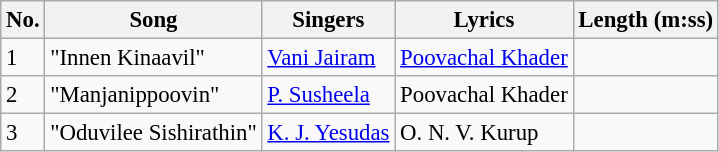<table class="wikitable" style="font-size:95%;">
<tr>
<th>No.</th>
<th>Song</th>
<th>Singers</th>
<th>Lyrics</th>
<th>Length (m:ss)</th>
</tr>
<tr>
<td>1</td>
<td>"Innen Kinaavil"</td>
<td><a href='#'>Vani Jairam</a></td>
<td><a href='#'>Poovachal Khader</a></td>
<td></td>
</tr>
<tr>
<td>2</td>
<td>"Manjanippoovin"</td>
<td><a href='#'>P. Susheela</a></td>
<td>Poovachal Khader</td>
<td></td>
</tr>
<tr>
<td>3</td>
<td>"Oduvilee Sishirathin"</td>
<td><a href='#'>K. J. Yesudas</a></td>
<td>O. N. V. Kurup</td>
<td></td>
</tr>
</table>
